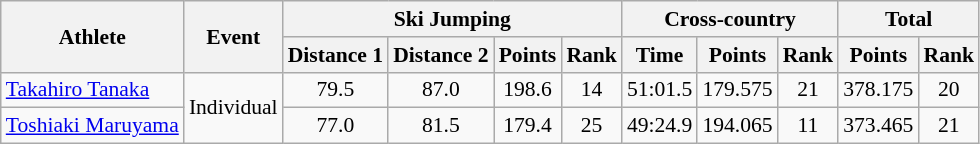<table class="wikitable" style="font-size:90%">
<tr>
<th rowspan="2">Athlete</th>
<th rowspan="2">Event</th>
<th colspan="4">Ski Jumping</th>
<th colspan="3">Cross-country</th>
<th colspan="2">Total</th>
</tr>
<tr>
<th>Distance 1</th>
<th>Distance 2</th>
<th>Points</th>
<th>Rank</th>
<th>Time</th>
<th>Points</th>
<th>Rank</th>
<th>Points</th>
<th>Rank</th>
</tr>
<tr>
<td><a href='#'>Takahiro Tanaka</a></td>
<td rowspan="2">Individual</td>
<td align="center">79.5</td>
<td align="center">87.0</td>
<td align="center">198.6</td>
<td align="center">14</td>
<td align="center">51:01.5</td>
<td align="center">179.575</td>
<td align="center">21</td>
<td align="center">378.175</td>
<td align="center">20</td>
</tr>
<tr>
<td><a href='#'>Toshiaki Maruyama</a></td>
<td align="center">77.0</td>
<td align="center">81.5</td>
<td align="center">179.4</td>
<td align="center">25</td>
<td align="center">49:24.9</td>
<td align="center">194.065</td>
<td align="center">11</td>
<td align="center">373.465</td>
<td align="center">21</td>
</tr>
</table>
